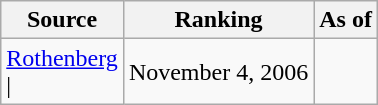<table class="wikitable" style="text-align:center">
<tr>
<th>Source</th>
<th>Ranking</th>
<th>As of</th>
</tr>
<tr>
<td align=left><a href='#'>Rothenberg</a><br>| </td>
<td>November 4, 2006</td>
</tr>
</table>
